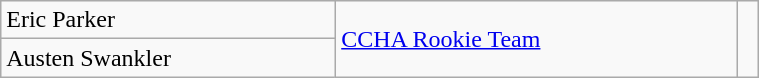<table class="wikitable" width=40%>
<tr>
<td>Eric Parker</td>
<td rowspan=3><a href='#'>CCHA Rookie Team</a></td>
<td rowspan=3></td>
</tr>
<tr>
<td>Austen Swankler</td>
</tr>
</table>
